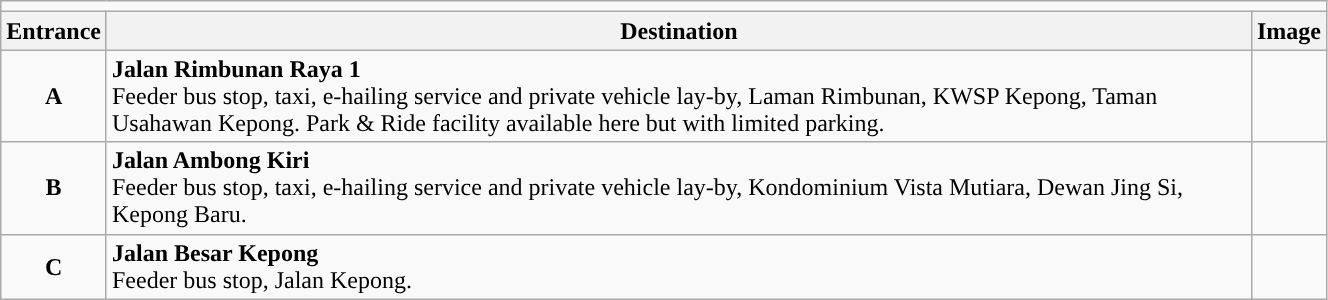<table class="wikitable" style="width:70%">
<tr>
<td colspan="4" align="center"></td>
</tr>
<tr>
<th>Entrance</th>
<th>Destination</th>
<th>Image</th>
</tr>
<tr>
<td align="center"><strong><span>A</span></strong></td>
<td><strong>Jalan Rimbunan Raya 1</strong>   <br> Feeder bus stop, taxi, e-hailing service and private vehicle lay-by, Laman Rimbunan, KWSP Kepong, Taman Usahawan Kepong. Park & Ride facility available here but with limited parking.</td>
<td></td>
</tr>
<tr>
<td align="center"><strong><span>B</span></strong></td>
<td><strong>Jalan Ambong Kiri</strong>     <br>Feeder bus stop, taxi, e-hailing service and private vehicle lay-by, Kondominium Vista Mutiara, Dewan Jing Si, Kepong Baru.</td>
<td></td>
</tr>
<tr>
<td align="center"><strong><span>C</span></strong></td>
<td><strong>Jalan Besar Kepong</strong>  <br>Feeder bus stop, Jalan Kepong.</td>
<td></td>
</tr>
</table>
